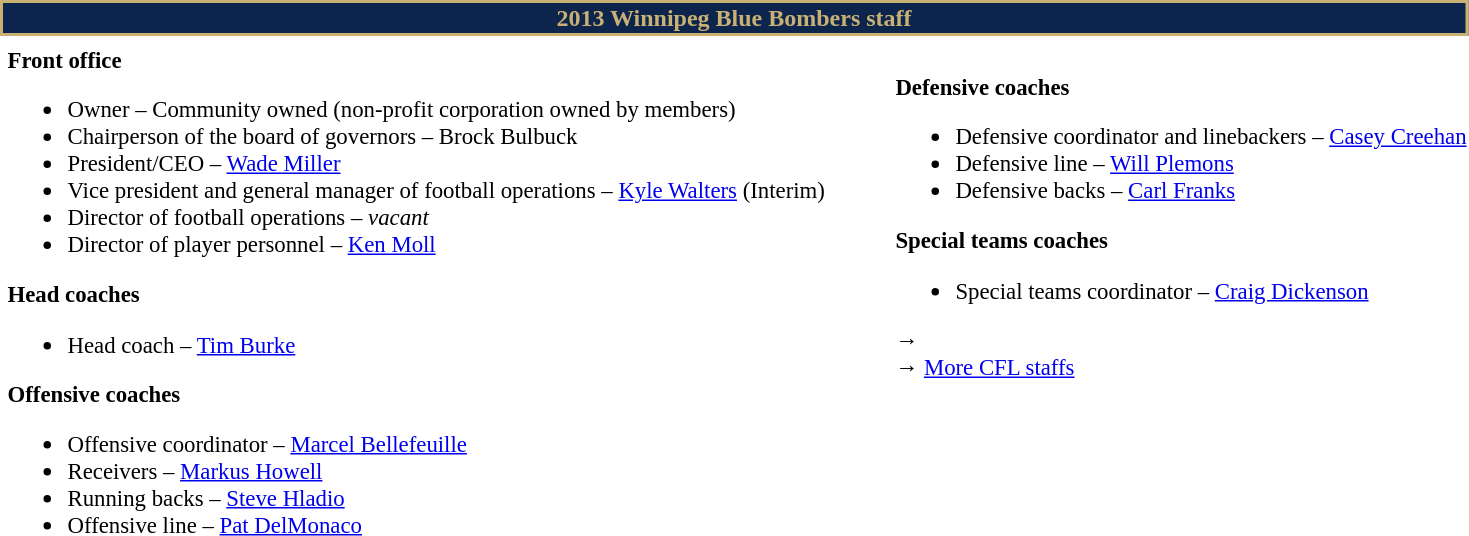<table class="toccolours" style="text-align: left;">
<tr>
<th colspan="7" style="text-align: center; background-color: #0d254c; color: #c9b074; border:2px solid #c9b074; text-align: center">2013 Winnipeg Blue Bombers staff</th>
</tr>
<tr>
<td colspan=7 align="right"></td>
</tr>
<tr>
<td valign="top"></td>
<td style="font-size: 95%;" valign="top"><strong>Front office</strong><br><ul><li>Owner – Community owned (non-profit corporation owned by members)</li><li>Chairperson of the board of governors – Brock Bulbuck</li><li>President/CEO – <a href='#'>Wade Miller</a></li><li>Vice president and general manager of football operations – <a href='#'>Kyle Walters</a> (Interim)</li><li>Director of football operations – <em>vacant</em></li><li>Director of player personnel – <a href='#'>Ken Moll</a></li></ul><strong>Head coaches</strong><ul><li>Head coach – <a href='#'>Tim Burke</a></li></ul><strong>Offensive coaches</strong><ul><li>Offensive coordinator – <a href='#'>Marcel Bellefeuille</a></li><li>Receivers – <a href='#'>Markus Howell</a></li><li>Running backs – <a href='#'>Steve Hladio</a></li><li>Offensive line – <a href='#'>Pat DelMonaco</a></li></ul></td>
<td width="35"> </td>
<td valign="top"></td>
<td style="font-size: 95%;" valign="top"><br><strong>Defensive coaches</strong><ul><li>Defensive coordinator and linebackers – <a href='#'>Casey Creehan</a></li><li>Defensive line – <a href='#'>Will Plemons</a></li><li>Defensive backs – <a href='#'>Carl Franks</a></li></ul><strong>Special teams coaches</strong><ul><li>Special teams coordinator – <a href='#'>Craig Dickenson</a></li></ul>→ <span></span><br>
→ <a href='#'>More CFL staffs</a></td>
</tr>
</table>
